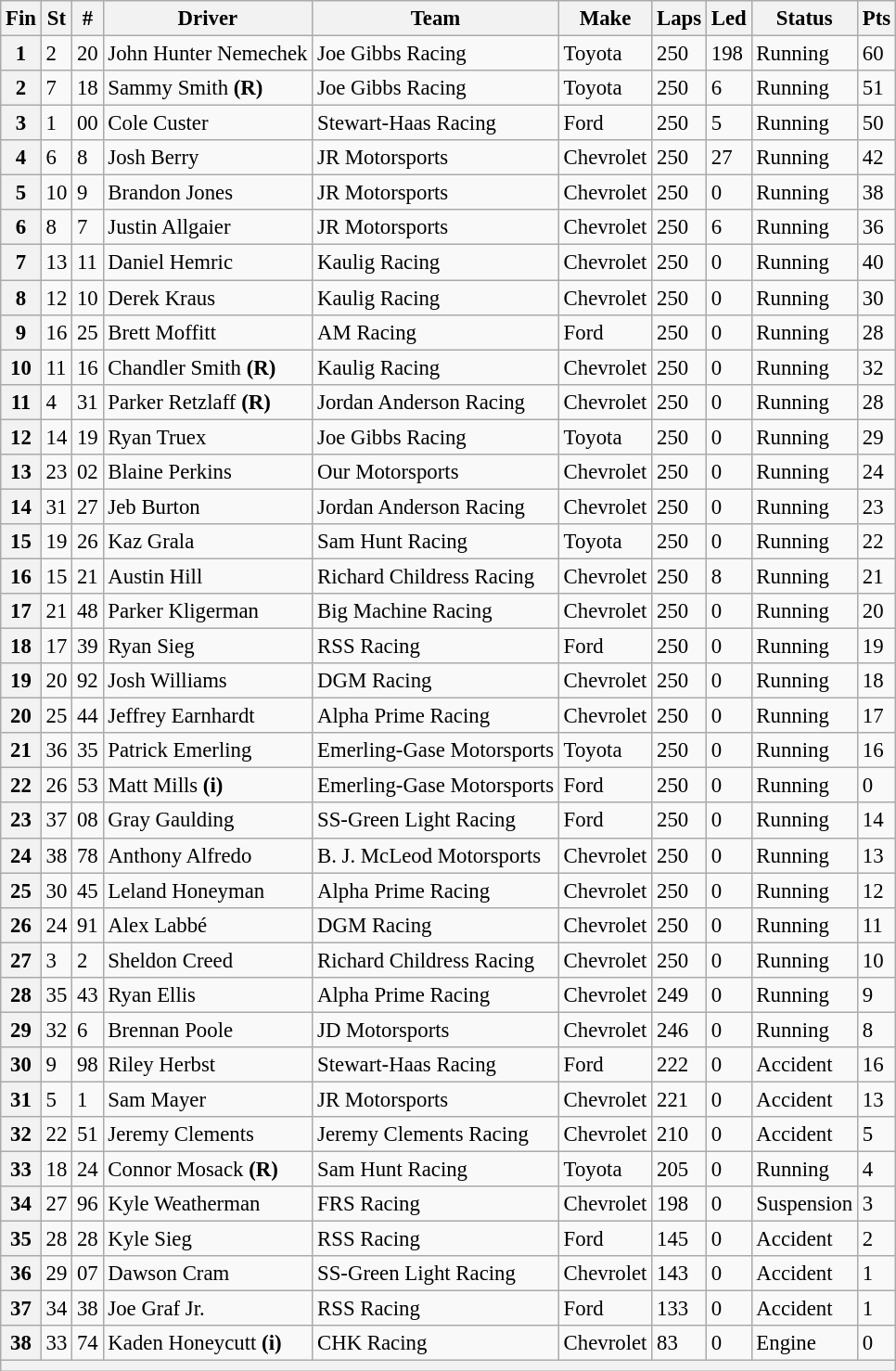<table class="wikitable" style="font-size:95%">
<tr>
<th>Fin</th>
<th>St</th>
<th>#</th>
<th>Driver</th>
<th>Team</th>
<th>Make</th>
<th>Laps</th>
<th>Led</th>
<th>Status</th>
<th>Pts</th>
</tr>
<tr>
<th>1</th>
<td>2</td>
<td>20</td>
<td>John Hunter Nemechek</td>
<td>Joe Gibbs Racing</td>
<td>Toyota</td>
<td>250</td>
<td>198</td>
<td>Running</td>
<td>60</td>
</tr>
<tr>
<th>2</th>
<td>7</td>
<td>18</td>
<td>Sammy Smith <strong>(R)</strong></td>
<td>Joe Gibbs Racing</td>
<td>Toyota</td>
<td>250</td>
<td>6</td>
<td>Running</td>
<td>51</td>
</tr>
<tr>
<th>3</th>
<td>1</td>
<td>00</td>
<td>Cole Custer</td>
<td>Stewart-Haas Racing</td>
<td>Ford</td>
<td>250</td>
<td>5</td>
<td>Running</td>
<td>50</td>
</tr>
<tr>
<th>4</th>
<td>6</td>
<td>8</td>
<td>Josh Berry</td>
<td>JR Motorsports</td>
<td>Chevrolet</td>
<td>250</td>
<td>27</td>
<td>Running</td>
<td>42</td>
</tr>
<tr>
<th>5</th>
<td>10</td>
<td>9</td>
<td>Brandon Jones</td>
<td>JR Motorsports</td>
<td>Chevrolet</td>
<td>250</td>
<td>0</td>
<td>Running</td>
<td>38</td>
</tr>
<tr>
<th>6</th>
<td>8</td>
<td>7</td>
<td>Justin Allgaier</td>
<td>JR Motorsports</td>
<td>Chevrolet</td>
<td>250</td>
<td>6</td>
<td>Running</td>
<td>36</td>
</tr>
<tr>
<th>7</th>
<td>13</td>
<td>11</td>
<td>Daniel Hemric</td>
<td>Kaulig Racing</td>
<td>Chevrolet</td>
<td>250</td>
<td>0</td>
<td>Running</td>
<td>40</td>
</tr>
<tr>
<th>8</th>
<td>12</td>
<td>10</td>
<td>Derek Kraus</td>
<td>Kaulig Racing</td>
<td>Chevrolet</td>
<td>250</td>
<td>0</td>
<td>Running</td>
<td>30</td>
</tr>
<tr>
<th>9</th>
<td>16</td>
<td>25</td>
<td>Brett Moffitt</td>
<td>AM Racing</td>
<td>Ford</td>
<td>250</td>
<td>0</td>
<td>Running</td>
<td>28</td>
</tr>
<tr>
<th>10</th>
<td>11</td>
<td>16</td>
<td>Chandler Smith <strong>(R)</strong></td>
<td>Kaulig Racing</td>
<td>Chevrolet</td>
<td>250</td>
<td>0</td>
<td>Running</td>
<td>32</td>
</tr>
<tr>
<th>11</th>
<td>4</td>
<td>31</td>
<td>Parker Retzlaff <strong>(R)</strong></td>
<td>Jordan Anderson Racing</td>
<td>Chevrolet</td>
<td>250</td>
<td>0</td>
<td>Running</td>
<td>28</td>
</tr>
<tr>
<th>12</th>
<td>14</td>
<td>19</td>
<td>Ryan Truex</td>
<td>Joe Gibbs Racing</td>
<td>Toyota</td>
<td>250</td>
<td>0</td>
<td>Running</td>
<td>29</td>
</tr>
<tr>
<th>13</th>
<td>23</td>
<td>02</td>
<td>Blaine Perkins</td>
<td>Our Motorsports</td>
<td>Chevrolet</td>
<td>250</td>
<td>0</td>
<td>Running</td>
<td>24</td>
</tr>
<tr>
<th>14</th>
<td>31</td>
<td>27</td>
<td>Jeb Burton</td>
<td>Jordan Anderson Racing</td>
<td>Chevrolet</td>
<td>250</td>
<td>0</td>
<td>Running</td>
<td>23</td>
</tr>
<tr>
<th>15</th>
<td>19</td>
<td>26</td>
<td>Kaz Grala</td>
<td>Sam Hunt Racing</td>
<td>Toyota</td>
<td>250</td>
<td>0</td>
<td>Running</td>
<td>22</td>
</tr>
<tr>
<th>16</th>
<td>15</td>
<td>21</td>
<td>Austin Hill</td>
<td>Richard Childress Racing</td>
<td>Chevrolet</td>
<td>250</td>
<td>8</td>
<td>Running</td>
<td>21</td>
</tr>
<tr>
<th>17</th>
<td>21</td>
<td>48</td>
<td>Parker Kligerman</td>
<td>Big Machine Racing</td>
<td>Chevrolet</td>
<td>250</td>
<td>0</td>
<td>Running</td>
<td>20</td>
</tr>
<tr>
<th>18</th>
<td>17</td>
<td>39</td>
<td>Ryan Sieg</td>
<td>RSS Racing</td>
<td>Ford</td>
<td>250</td>
<td>0</td>
<td>Running</td>
<td>19</td>
</tr>
<tr>
<th>19</th>
<td>20</td>
<td>92</td>
<td>Josh Williams</td>
<td>DGM Racing</td>
<td>Chevrolet</td>
<td>250</td>
<td>0</td>
<td>Running</td>
<td>18</td>
</tr>
<tr>
<th>20</th>
<td>25</td>
<td>44</td>
<td>Jeffrey Earnhardt</td>
<td>Alpha Prime Racing</td>
<td>Chevrolet</td>
<td>250</td>
<td>0</td>
<td>Running</td>
<td>17</td>
</tr>
<tr>
<th>21</th>
<td>36</td>
<td>35</td>
<td>Patrick Emerling</td>
<td>Emerling-Gase Motorsports</td>
<td>Toyota</td>
<td>250</td>
<td>0</td>
<td>Running</td>
<td>16</td>
</tr>
<tr>
<th>22</th>
<td>26</td>
<td>53</td>
<td>Matt Mills <strong>(i)</strong></td>
<td>Emerling-Gase Motorsports</td>
<td>Ford</td>
<td>250</td>
<td>0</td>
<td>Running</td>
<td>0</td>
</tr>
<tr>
<th>23</th>
<td>37</td>
<td>08</td>
<td>Gray Gaulding</td>
<td>SS-Green Light Racing</td>
<td>Ford</td>
<td>250</td>
<td>0</td>
<td>Running</td>
<td>14</td>
</tr>
<tr>
<th>24</th>
<td>38</td>
<td>78</td>
<td>Anthony Alfredo</td>
<td>B. J. McLeod Motorsports</td>
<td>Chevrolet</td>
<td>250</td>
<td>0</td>
<td>Running</td>
<td>13</td>
</tr>
<tr>
<th>25</th>
<td>30</td>
<td>45</td>
<td>Leland Honeyman</td>
<td>Alpha Prime Racing</td>
<td>Chevrolet</td>
<td>250</td>
<td>0</td>
<td>Running</td>
<td>12</td>
</tr>
<tr>
<th>26</th>
<td>24</td>
<td>91</td>
<td>Alex Labbé</td>
<td>DGM Racing</td>
<td>Chevrolet</td>
<td>250</td>
<td>0</td>
<td>Running</td>
<td>11</td>
</tr>
<tr>
<th>27</th>
<td>3</td>
<td>2</td>
<td>Sheldon Creed</td>
<td>Richard Childress Racing</td>
<td>Chevrolet</td>
<td>250</td>
<td>0</td>
<td>Running</td>
<td>10</td>
</tr>
<tr>
<th>28</th>
<td>35</td>
<td>43</td>
<td>Ryan Ellis</td>
<td>Alpha Prime Racing</td>
<td>Chevrolet</td>
<td>249</td>
<td>0</td>
<td>Running</td>
<td>9</td>
</tr>
<tr>
<th>29</th>
<td>32</td>
<td>6</td>
<td>Brennan Poole</td>
<td>JD Motorsports</td>
<td>Chevrolet</td>
<td>246</td>
<td>0</td>
<td>Running</td>
<td>8</td>
</tr>
<tr>
<th>30</th>
<td>9</td>
<td>98</td>
<td>Riley Herbst</td>
<td>Stewart-Haas Racing</td>
<td>Ford</td>
<td>222</td>
<td>0</td>
<td>Accident</td>
<td>16</td>
</tr>
<tr>
<th>31</th>
<td>5</td>
<td>1</td>
<td>Sam Mayer</td>
<td>JR Motorsports</td>
<td>Chevrolet</td>
<td>221</td>
<td>0</td>
<td>Accident</td>
<td>13</td>
</tr>
<tr>
<th>32</th>
<td>22</td>
<td>51</td>
<td>Jeremy Clements</td>
<td>Jeremy Clements Racing</td>
<td>Chevrolet</td>
<td>210</td>
<td>0</td>
<td>Accident</td>
<td>5</td>
</tr>
<tr>
<th>33</th>
<td>18</td>
<td>24</td>
<td>Connor Mosack <strong>(R)</strong></td>
<td>Sam Hunt Racing</td>
<td>Toyota</td>
<td>205</td>
<td>0</td>
<td>Running</td>
<td>4</td>
</tr>
<tr>
<th>34</th>
<td>27</td>
<td>96</td>
<td>Kyle Weatherman</td>
<td>FRS Racing</td>
<td>Chevrolet</td>
<td>198</td>
<td>0</td>
<td>Suspension</td>
<td>3</td>
</tr>
<tr>
<th>35</th>
<td>28</td>
<td>28</td>
<td>Kyle Sieg</td>
<td>RSS Racing</td>
<td>Ford</td>
<td>145</td>
<td>0</td>
<td>Accident</td>
<td>2</td>
</tr>
<tr>
<th>36</th>
<td>29</td>
<td>07</td>
<td>Dawson Cram</td>
<td>SS-Green Light Racing</td>
<td>Chevrolet</td>
<td>143</td>
<td>0</td>
<td>Accident</td>
<td>1</td>
</tr>
<tr>
<th>37</th>
<td>34</td>
<td>38</td>
<td>Joe Graf Jr.</td>
<td>RSS Racing</td>
<td>Ford</td>
<td>133</td>
<td>0</td>
<td>Accident</td>
<td>1</td>
</tr>
<tr>
<th>38</th>
<td>33</td>
<td>74</td>
<td>Kaden Honeycutt <strong>(i)</strong></td>
<td>CHK Racing</td>
<td>Chevrolet</td>
<td>83</td>
<td>0</td>
<td>Engine</td>
<td>0</td>
</tr>
<tr>
<th colspan="10"></th>
</tr>
</table>
